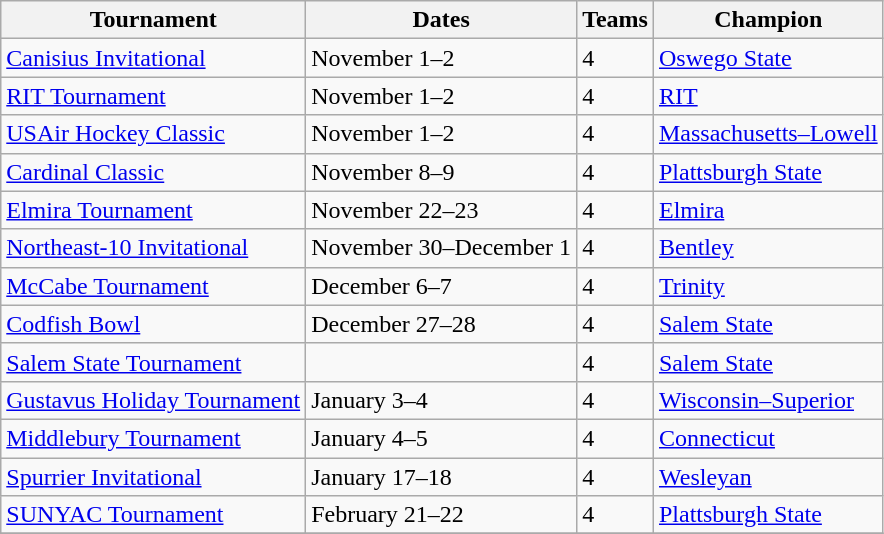<table class="wikitable">
<tr>
<th>Tournament</th>
<th>Dates</th>
<th>Teams</th>
<th>Champion</th>
</tr>
<tr>
<td><a href='#'>Canisius Invitational</a></td>
<td>November 1–2</td>
<td>4</td>
<td><a href='#'>Oswego State</a></td>
</tr>
<tr>
<td><a href='#'>RIT Tournament</a></td>
<td>November 1–2</td>
<td>4</td>
<td><a href='#'>RIT</a></td>
</tr>
<tr>
<td><a href='#'>USAir Hockey Classic</a></td>
<td>November 1–2</td>
<td>4</td>
<td><a href='#'>Massachusetts–Lowell</a></td>
</tr>
<tr>
<td><a href='#'>Cardinal Classic</a></td>
<td>November 8–9</td>
<td>4</td>
<td><a href='#'>Plattsburgh State</a></td>
</tr>
<tr>
<td><a href='#'>Elmira Tournament</a></td>
<td>November 22–23</td>
<td>4</td>
<td><a href='#'>Elmira</a></td>
</tr>
<tr>
<td><a href='#'>Northeast-10 Invitational</a></td>
<td>November 30–December 1</td>
<td>4</td>
<td><a href='#'>Bentley</a></td>
</tr>
<tr>
<td><a href='#'>McCabe Tournament</a></td>
<td>December 6–7</td>
<td>4</td>
<td><a href='#'>Trinity</a></td>
</tr>
<tr>
<td><a href='#'>Codfish Bowl</a></td>
<td>December 27–28</td>
<td>4</td>
<td><a href='#'>Salem State</a></td>
</tr>
<tr>
<td><a href='#'>Salem State Tournament</a></td>
<td></td>
<td>4</td>
<td><a href='#'>Salem State</a></td>
</tr>
<tr>
<td><a href='#'>Gustavus Holiday Tournament</a></td>
<td>January 3–4</td>
<td>4</td>
<td><a href='#'>Wisconsin–Superior</a></td>
</tr>
<tr>
<td><a href='#'>Middlebury Tournament</a></td>
<td>January 4–5</td>
<td>4</td>
<td><a href='#'>Connecticut</a></td>
</tr>
<tr>
<td><a href='#'>Spurrier Invitational</a></td>
<td>January 17–18</td>
<td>4</td>
<td><a href='#'>Wesleyan</a></td>
</tr>
<tr>
<td><a href='#'>SUNYAC Tournament</a></td>
<td>February 21–22</td>
<td>4</td>
<td><a href='#'>Plattsburgh State</a></td>
</tr>
<tr>
</tr>
</table>
